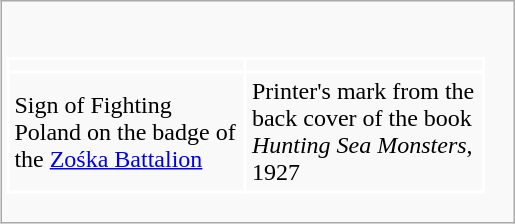<table class="wikitable" style="float: right; margin-left: 1em; text-align: center; border: 1px;">
<tr>
<td><br><table class="wikitable" style="text-align: center;">
<tr>
<td style="width:150px; border: 2px solid #FFFFFF;"></td>
<td style="width:150px; border: 2px solid #FFFFFF;"></td>
</tr>
<tr>
<td style="text-align: left; border: 2px solid #FFFFFF;">Sign of Fighting Poland on the badge of the <a href='#'>Zośka Battalion</a></td>
<td style="text-align: left; border: 2px solid #FFFFFF;">Printer's mark from the back cover of the book <em>Hunting Sea Monsters</em>, 1927</td>
</tr>
</table>
</td>
</tr>
</table>
